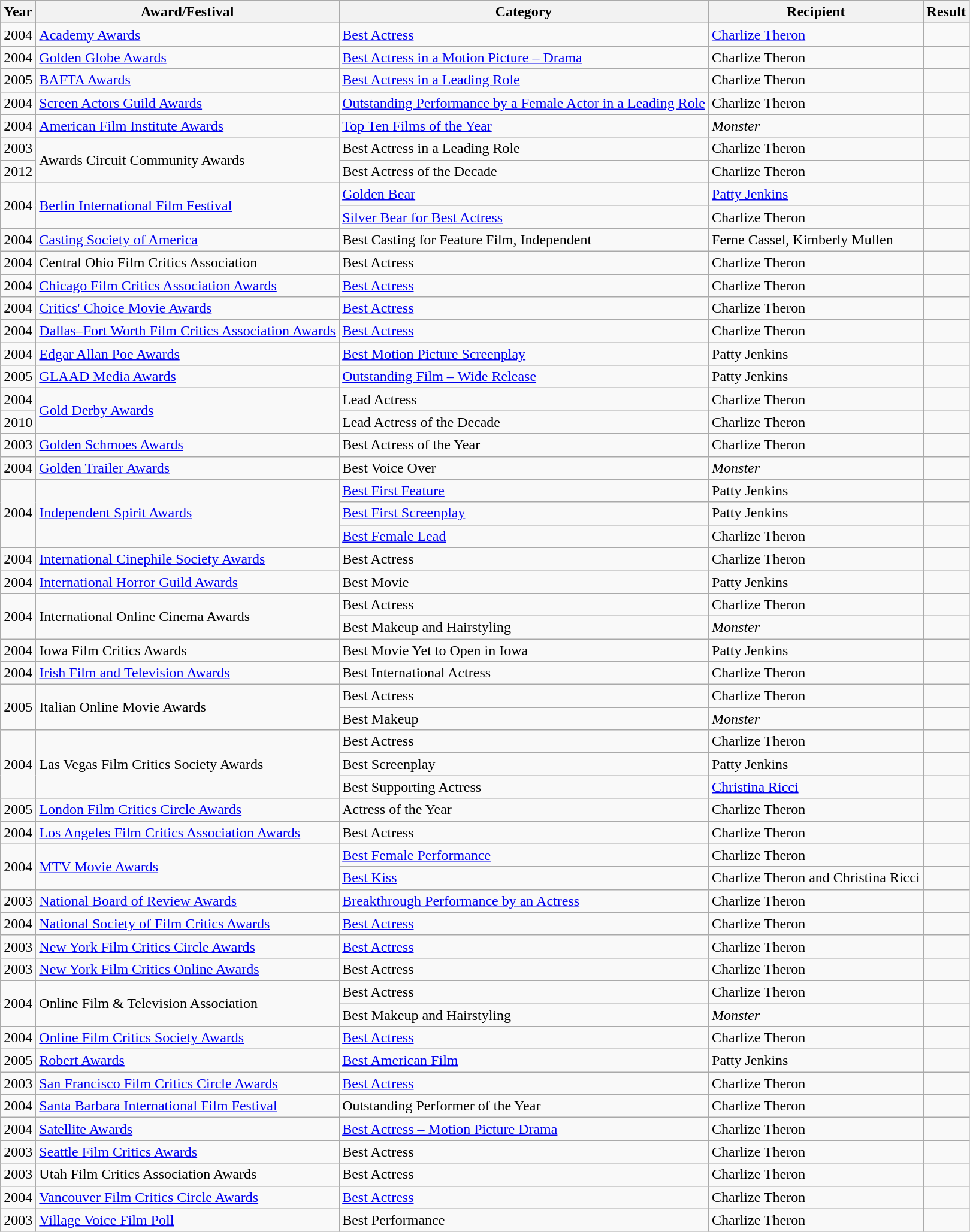<table class="wikitable sortable" style="font-size:100%;">
<tr>
<th>Year</th>
<th>Award/Festival</th>
<th>Category</th>
<th>Recipient</th>
<th>Result</th>
</tr>
<tr>
<td>2004</td>
<td><a href='#'>Academy Awards</a></td>
<td><a href='#'>Best Actress</a></td>
<td><a href='#'>Charlize Theron</a></td>
<td></td>
</tr>
<tr>
<td>2004</td>
<td><a href='#'>Golden Globe Awards</a></td>
<td><a href='#'>Best Actress in a Motion Picture – Drama</a></td>
<td>Charlize Theron</td>
<td></td>
</tr>
<tr>
<td>2005</td>
<td><a href='#'>BAFTA Awards</a></td>
<td><a href='#'>Best Actress in a Leading Role</a></td>
<td>Charlize Theron</td>
<td></td>
</tr>
<tr>
<td>2004</td>
<td><a href='#'>Screen Actors Guild Awards</a></td>
<td><a href='#'>Outstanding Performance by a Female Actor in a Leading Role</a></td>
<td>Charlize Theron</td>
<td></td>
</tr>
<tr>
<td>2004</td>
<td><a href='#'>American Film Institute Awards</a></td>
<td><a href='#'>Top Ten Films of the Year</a></td>
<td><em>Monster</em></td>
<td></td>
</tr>
<tr>
<td>2003</td>
<td Rowspan="2">Awards Circuit Community Awards</td>
<td>Best Actress in a Leading Role</td>
<td>Charlize Theron</td>
<td></td>
</tr>
<tr>
<td>2012</td>
<td>Best Actress of the Decade</td>
<td>Charlize Theron</td>
<td></td>
</tr>
<tr>
<td Rowspan="2">2004</td>
<td Rowspan="2"><a href='#'>Berlin International Film Festival</a></td>
<td><a href='#'>Golden Bear</a></td>
<td><a href='#'>Patty Jenkins</a></td>
<td></td>
</tr>
<tr>
<td><a href='#'>Silver Bear for Best Actress</a></td>
<td>Charlize Theron</td>
<td></td>
</tr>
<tr>
<td>2004</td>
<td><a href='#'>Casting Society of America</a></td>
<td>Best Casting for Feature Film, Independent</td>
<td>Ferne Cassel, Kimberly Mullen</td>
<td></td>
</tr>
<tr>
<td>2004</td>
<td>Central Ohio Film Critics Association</td>
<td>Best Actress</td>
<td>Charlize Theron</td>
<td></td>
</tr>
<tr>
<td>2004</td>
<td><a href='#'>Chicago Film Critics Association Awards</a></td>
<td><a href='#'>Best Actress</a></td>
<td>Charlize Theron</td>
<td></td>
</tr>
<tr>
<td>2004</td>
<td><a href='#'>Critics' Choice Movie Awards</a></td>
<td><a href='#'>Best Actress</a></td>
<td>Charlize Theron</td>
<td></td>
</tr>
<tr>
<td>2004</td>
<td><a href='#'>Dallas–Fort Worth Film Critics Association Awards</a></td>
<td><a href='#'>Best Actress</a></td>
<td>Charlize Theron</td>
<td></td>
</tr>
<tr>
<td>2004</td>
<td><a href='#'>Edgar Allan Poe Awards</a></td>
<td><a href='#'>Best Motion Picture Screenplay</a></td>
<td>Patty Jenkins</td>
<td></td>
</tr>
<tr>
<td>2005</td>
<td><a href='#'>GLAAD Media Awards</a></td>
<td><a href='#'>Outstanding Film – Wide Release</a></td>
<td>Patty Jenkins</td>
<td></td>
</tr>
<tr>
<td>2004</td>
<td Rowspan="2"><a href='#'>Gold Derby Awards</a></td>
<td>Lead Actress</td>
<td>Charlize Theron</td>
<td></td>
</tr>
<tr>
<td>2010</td>
<td>Lead Actress of the Decade</td>
<td>Charlize Theron</td>
<td></td>
</tr>
<tr>
<td>2003</td>
<td><a href='#'>Golden Schmoes Awards</a></td>
<td>Best Actress of the Year</td>
<td>Charlize Theron</td>
<td></td>
</tr>
<tr>
<td>2004</td>
<td><a href='#'>Golden Trailer Awards</a></td>
<td>Best Voice Over</td>
<td><em>Monster</em></td>
<td></td>
</tr>
<tr>
<td Rowspan="3">2004</td>
<td Rowspan="3"><a href='#'>Independent Spirit Awards</a></td>
<td><a href='#'>Best First Feature</a></td>
<td>Patty Jenkins</td>
<td></td>
</tr>
<tr>
<td><a href='#'>Best First Screenplay</a></td>
<td>Patty Jenkins</td>
<td></td>
</tr>
<tr>
<td><a href='#'>Best Female Lead</a></td>
<td>Charlize Theron</td>
<td></td>
</tr>
<tr>
<td>2004</td>
<td><a href='#'>International Cinephile Society Awards</a></td>
<td>Best Actress</td>
<td>Charlize Theron</td>
<td></td>
</tr>
<tr>
<td>2004</td>
<td><a href='#'>International Horror Guild Awards</a></td>
<td>Best Movie</td>
<td>Patty Jenkins</td>
<td></td>
</tr>
<tr>
<td Rowspan="2">2004</td>
<td Rowspan="2">International Online Cinema Awards</td>
<td>Best Actress</td>
<td>Charlize Theron</td>
<td></td>
</tr>
<tr>
<td>Best Makeup and Hairstyling</td>
<td><em>Monster</em></td>
<td></td>
</tr>
<tr>
<td>2004</td>
<td>Iowa Film Critics Awards</td>
<td>Best Movie Yet to Open in Iowa</td>
<td>Patty Jenkins</td>
<td></td>
</tr>
<tr>
<td>2004</td>
<td><a href='#'>Irish Film and Television Awards</a></td>
<td>Best International Actress</td>
<td>Charlize Theron</td>
<td></td>
</tr>
<tr>
<td Rowspan="2">2005</td>
<td Rowspan="2">Italian Online Movie Awards</td>
<td>Best Actress</td>
<td>Charlize Theron</td>
<td></td>
</tr>
<tr>
<td>Best Makeup</td>
<td><em>Monster</em></td>
<td></td>
</tr>
<tr>
<td Rowspan="3">2004</td>
<td Rowspan="3">Las Vegas Film Critics Society Awards</td>
<td>Best Actress</td>
<td>Charlize Theron</td>
<td></td>
</tr>
<tr>
<td>Best Screenplay</td>
<td>Patty Jenkins</td>
<td></td>
</tr>
<tr>
<td>Best Supporting Actress</td>
<td><a href='#'>Christina Ricci</a></td>
<td></td>
</tr>
<tr>
<td>2005</td>
<td><a href='#'>London Film Critics Circle Awards</a></td>
<td>Actress of the Year</td>
<td>Charlize Theron</td>
<td></td>
</tr>
<tr>
<td>2004</td>
<td><a href='#'>Los Angeles Film Critics Association Awards</a></td>
<td>Best Actress</td>
<td>Charlize Theron</td>
<td></td>
</tr>
<tr>
<td Rowspan="2">2004</td>
<td Rowspan="2"><a href='#'>MTV Movie Awards</a></td>
<td><a href='#'>Best Female Performance</a></td>
<td>Charlize Theron</td>
<td></td>
</tr>
<tr>
<td><a href='#'>Best Kiss</a></td>
<td>Charlize Theron and Christina Ricci</td>
<td></td>
</tr>
<tr>
<td>2003</td>
<td><a href='#'>National Board of Review Awards</a></td>
<td><a href='#'>Breakthrough Performance by an Actress</a></td>
<td>Charlize Theron</td>
<td></td>
</tr>
<tr>
<td>2004</td>
<td><a href='#'>National Society of Film Critics Awards</a></td>
<td><a href='#'>Best Actress</a></td>
<td>Charlize Theron</td>
<td></td>
</tr>
<tr>
<td>2003</td>
<td><a href='#'>New York Film Critics Circle Awards</a></td>
<td><a href='#'>Best Actress</a></td>
<td>Charlize Theron</td>
<td></td>
</tr>
<tr>
<td>2003</td>
<td><a href='#'>New York Film Critics Online Awards</a></td>
<td>Best Actress</td>
<td>Charlize Theron</td>
<td></td>
</tr>
<tr>
<td Rowspan="2">2004</td>
<td Rowspan="2">Online Film & Television Association</td>
<td>Best Actress</td>
<td>Charlize Theron</td>
<td></td>
</tr>
<tr>
<td>Best Makeup and Hairstyling</td>
<td><em>Monster</em></td>
<td></td>
</tr>
<tr>
<td>2004</td>
<td><a href='#'>Online Film Critics Society Awards</a></td>
<td><a href='#'>Best Actress</a></td>
<td>Charlize Theron</td>
<td></td>
</tr>
<tr>
<td>2005</td>
<td><a href='#'>Robert Awards</a></td>
<td><a href='#'>Best American Film</a></td>
<td>Patty Jenkins</td>
<td></td>
</tr>
<tr>
<td>2003</td>
<td><a href='#'>San Francisco Film Critics Circle Awards</a></td>
<td><a href='#'>Best Actress</a></td>
<td>Charlize Theron</td>
<td></td>
</tr>
<tr>
<td>2004</td>
<td><a href='#'>Santa Barbara International Film Festival</a></td>
<td>Outstanding Performer of the Year</td>
<td>Charlize Theron</td>
<td></td>
</tr>
<tr>
<td>2004</td>
<td><a href='#'>Satellite Awards</a></td>
<td><a href='#'>Best Actress – Motion Picture Drama</a></td>
<td>Charlize Theron</td>
<td></td>
</tr>
<tr>
<td>2003</td>
<td><a href='#'>Seattle Film Critics Awards</a></td>
<td>Best Actress</td>
<td>Charlize Theron</td>
<td></td>
</tr>
<tr>
<td>2003</td>
<td>Utah Film Critics Association Awards</td>
<td>Best Actress</td>
<td>Charlize Theron</td>
<td></td>
</tr>
<tr>
<td>2004</td>
<td><a href='#'>Vancouver Film Critics Circle Awards</a></td>
<td><a href='#'>Best Actress</a></td>
<td>Charlize Theron</td>
<td></td>
</tr>
<tr>
<td>2003</td>
<td><a href='#'>Village Voice Film Poll</a></td>
<td>Best Performance</td>
<td>Charlize Theron</td>
<td></td>
</tr>
</table>
